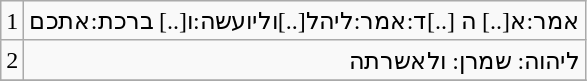<table class="wikitable" style="text-align: right;">
<tr>
<td>1</td>
<td>אמר:א[..] ה [..]ד:אמר:ליהל[..]וליועשה:ו[..] ברכת:אתכם</td>
</tr>
<tr>
<td>2</td>
<td>ליהוה: שמרן: ולאשרתה</td>
</tr>
<tr>
</tr>
</table>
